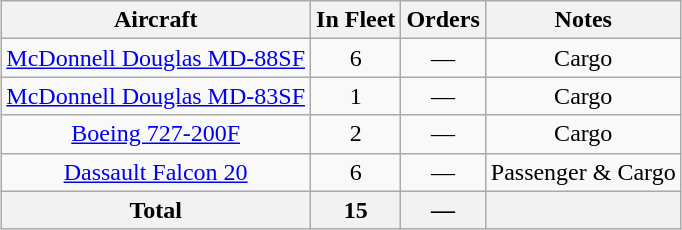<table class="wikitable" style="margin:0.5em auto; text-align:center">
<tr>
<th>Aircraft</th>
<th>In Fleet</th>
<th>Orders</th>
<th>Notes</th>
</tr>
<tr>
<td><a href='#'>McDonnell Douglas MD-88SF</a></td>
<td align="center">6</td>
<td align="center">—</td>
<td>Cargo</td>
</tr>
<tr>
<td><a href='#'>McDonnell Douglas MD-83SF</a></td>
<td align="center">1</td>
<td align="center">—</td>
<td>Cargo</td>
</tr>
<tr>
<td><a href='#'>Boeing 727-200F</a></td>
<td align="center">2</td>
<td align="center">—</td>
<td>Cargo</td>
</tr>
<tr>
<td><a href='#'>Dassault Falcon 20</a></td>
<td align="center">6</td>
<td align="center">—</td>
<td>Passenger & Cargo</td>
</tr>
<tr>
<th>Total</th>
<th>15</th>
<th>—</th>
<th></th>
</tr>
</table>
